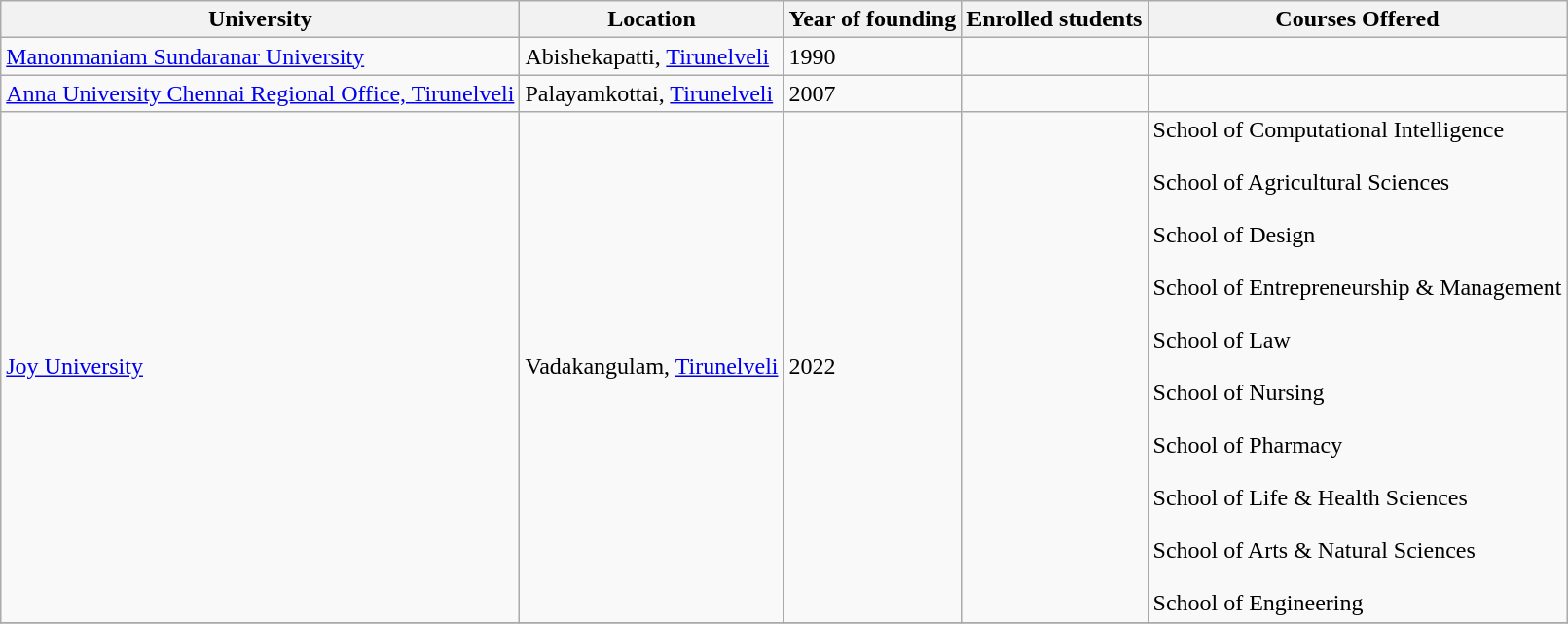<table class="wikitable">
<tr>
<th>University</th>
<th>Location</th>
<th>Year of founding</th>
<th>Enrolled students</th>
<th>Courses Offered</th>
</tr>
<tr>
<td><a href='#'>Manonmaniam Sundaranar University</a></td>
<td>Abishekapatti, <a href='#'>Tirunelveli</a></td>
<td>1990</td>
<td></td>
<td></td>
</tr>
<tr>
<td><a href='#'>Anna University Chennai Regional Office, Tirunelveli</a></td>
<td>Palayamkottai, <a href='#'>Tirunelveli</a></td>
<td>2007</td>
<td></td>
<td></td>
</tr>
<tr>
<td><a href='#'>Joy University</a></td>
<td>Vadakangulam, <a href='#'>Tirunelveli</a></td>
<td>2022</td>
<td></td>
<td>School of Computational Intelligence<br><br>School of Agricultural Sciences <br><br>School of Design <br><br>School of Entrepreneurship & Management <br><br>School of Law<br><br>School of Nursing<br><br>School of Pharmacy<br><br>School of Life & Health Sciences<br><br>School of Arts & Natural Sciences<br><br>School of Engineering<br></td>
</tr>
<tr>
</tr>
</table>
